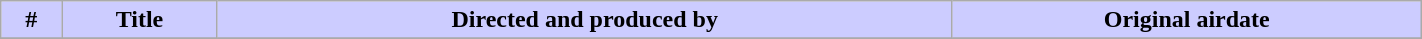<table class="wikitable plainrowheaders" style="background:#fff; width:75%;">
<tr>
<th style="background: #CCCCFF;">#</th>
<th style="background: #CCCCFF;">Title</th>
<th style="background: #CCCCFF;">Directed and produced by</th>
<th style="background: #CCCCFF;">Original airdate</th>
</tr>
<tr>
</tr>
</table>
